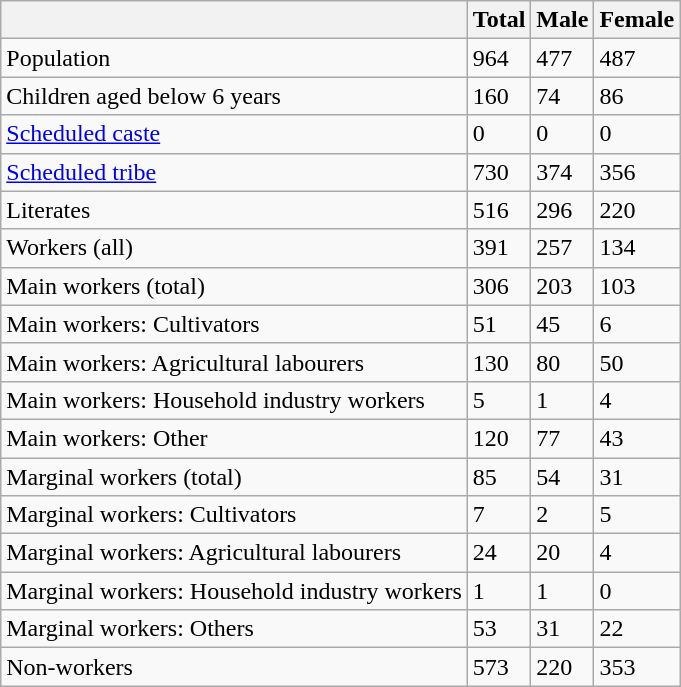<table class="wikitable sortable">
<tr>
<th></th>
<th>Total</th>
<th>Male</th>
<th>Female</th>
</tr>
<tr>
<td>Population</td>
<td>964</td>
<td>477</td>
<td>487</td>
</tr>
<tr>
<td>Children aged below 6 years</td>
<td>160</td>
<td>74</td>
<td>86</td>
</tr>
<tr>
<td><a href='#'>Scheduled caste</a></td>
<td>0</td>
<td>0</td>
<td>0</td>
</tr>
<tr>
<td><a href='#'>Scheduled tribe</a></td>
<td>730</td>
<td>374</td>
<td>356</td>
</tr>
<tr>
<td>Literates</td>
<td>516</td>
<td>296</td>
<td>220</td>
</tr>
<tr>
<td>Workers (all)</td>
<td>391</td>
<td>257</td>
<td>134</td>
</tr>
<tr>
<td>Main workers (total)</td>
<td>306</td>
<td>203</td>
<td>103</td>
</tr>
<tr>
<td>Main workers: Cultivators</td>
<td>51</td>
<td>45</td>
<td>6</td>
</tr>
<tr>
<td>Main workers: Agricultural labourers</td>
<td>130</td>
<td>80</td>
<td>50</td>
</tr>
<tr>
<td>Main workers: Household industry workers</td>
<td>5</td>
<td>1</td>
<td>4</td>
</tr>
<tr>
<td>Main workers: Other</td>
<td>120</td>
<td>77</td>
<td>43</td>
</tr>
<tr>
<td>Marginal workers (total)</td>
<td>85</td>
<td>54</td>
<td>31</td>
</tr>
<tr>
<td>Marginal workers: Cultivators</td>
<td>7</td>
<td>2</td>
<td>5</td>
</tr>
<tr>
<td>Marginal workers: Agricultural labourers</td>
<td>24</td>
<td>20</td>
<td>4</td>
</tr>
<tr>
<td>Marginal workers: Household industry workers</td>
<td>1</td>
<td>1</td>
<td>0</td>
</tr>
<tr>
<td>Marginal workers: Others</td>
<td>53</td>
<td>31</td>
<td>22</td>
</tr>
<tr>
<td>Non-workers</td>
<td>573</td>
<td>220</td>
<td>353</td>
</tr>
</table>
